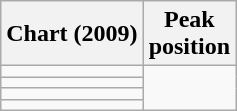<table class="wikitable sortable">
<tr>
<th align="left">Chart (2009)</th>
<th align="center">Peak<br>position</th>
</tr>
<tr>
<td></td>
</tr>
<tr>
<td></td>
</tr>
<tr>
<td></td>
</tr>
<tr>
<td></td>
</tr>
</table>
